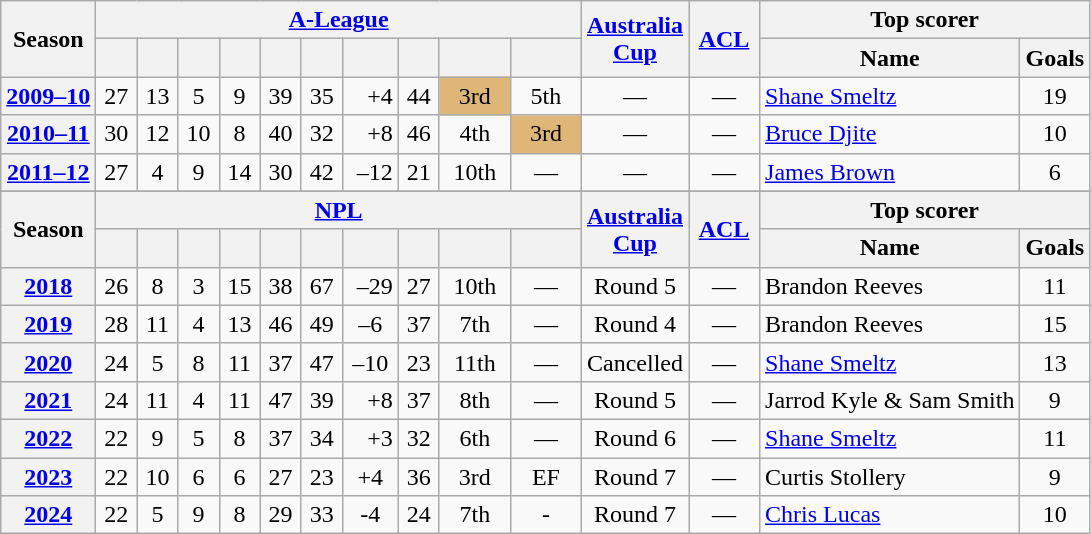<table class="wikitable" style="text-align: center">
<tr>
<th rowspan=2>Season</th>
<th colspan=10><a href='#'>A-League</a></th>
<th rowspan=2 width=40px><a href='#'>Australia<br>Cup</a></th>
<th rowspan=2 width=40px><a href='#'>ACL</a></th>
<th colspan=2>Top scorer</th>
</tr>
<tr>
<th width=20px></th>
<th width=20px></th>
<th width=20px></th>
<th width=20px></th>
<th width=20px></th>
<th width=20px></th>
<th width=30px></th>
<th width=20px></th>
<th width=40px></th>
<th width=40px></th>
<th>Name</th>
<th>Goals</th>
</tr>
<tr>
<th><a href='#'>2009–10</a></th>
<td>27</td>
<td>13</td>
<td>5</td>
<td>9</td>
<td>39</td>
<td>35</td>
<td style=text-align:right>+4</td>
<td>44</td>
<td bgcolor=#deb678>3rd</td>
<td>5th</td>
<td>—</td>
<td>—</td>
<td style=text-align:left> <a href='#'>Shane Smeltz</a></td>
<td>19</td>
</tr>
<tr>
<th><a href='#'>2010–11</a></th>
<td>30</td>
<td>12</td>
<td>10</td>
<td>8</td>
<td>40</td>
<td>32</td>
<td style=text-align:right>+8</td>
<td>46</td>
<td>4th</td>
<td bgcolor=#deb678>3rd</td>
<td>—</td>
<td>—</td>
<td style=text-align:left> <a href='#'>Bruce Djite</a></td>
<td>10</td>
</tr>
<tr>
<th><a href='#'>2011–12</a></th>
<td>27</td>
<td>4</td>
<td>9</td>
<td>14</td>
<td>30</td>
<td>42</td>
<td style=text-align:right>–12</td>
<td>21</td>
<td>10th</td>
<td>—</td>
<td>—</td>
<td>—</td>
<td style=text-align:left> <a href='#'>James Brown</a></td>
<td>6</td>
</tr>
<tr>
</tr>
<tr>
<th rowspan=2>Season</th>
<th colspan=10><a href='#'>NPL</a></th>
<th rowspan=2 width=40px><a href='#'>Australia<br>Cup</a></th>
<th rowspan=2 width=40px><a href='#'>ACL</a></th>
<th colspan=2>Top scorer</th>
</tr>
<tr>
<th width=20px></th>
<th width=20px></th>
<th width=20px></th>
<th width=20px></th>
<th width=20px></th>
<th width=20px></th>
<th width=20px></th>
<th width=20px></th>
<th width=40px></th>
<th width=40px></th>
<th>Name</th>
<th>Goals</th>
</tr>
<tr>
<th><a href='#'>2018</a></th>
<td>26</td>
<td>8</td>
<td>3</td>
<td>15</td>
<td>38</td>
<td>67</td>
<td style=text-align:right>–29</td>
<td>27</td>
<td>10th</td>
<td>—</td>
<td>Round 5</td>
<td>—</td>
<td style=text-align:left> Brandon Reeves</td>
<td>11</td>
</tr>
<tr>
<th><a href='#'>2019</a></th>
<td>28</td>
<td>11</td>
<td>4</td>
<td>13</td>
<td>46</td>
<td>49</td>
<td>–6</td>
<td>37</td>
<td>7th</td>
<td>—</td>
<td>Round 4</td>
<td>—</td>
<td style=text-align:left> Brandon Reeves</td>
<td>15</td>
</tr>
<tr>
<th><a href='#'>2020</a></th>
<td>24</td>
<td>5</td>
<td>8</td>
<td>11</td>
<td>37</td>
<td>47</td>
<td>–10</td>
<td>23</td>
<td>11th</td>
<td>—</td>
<td>Cancelled</td>
<td>—</td>
<td style=text-align:left> <a href='#'>Shane Smeltz</a></td>
<td>13</td>
</tr>
<tr>
<th><a href='#'>2021</a></th>
<td>24</td>
<td>11</td>
<td>4</td>
<td>11</td>
<td>47</td>
<td>39</td>
<td style=text-align:right>+8</td>
<td>37</td>
<td>8th</td>
<td>—</td>
<td>Round 5</td>
<td>—</td>
<td style=text-align:left> Jarrod Kyle &  Sam Smith</td>
<td>9</td>
</tr>
<tr>
<th><a href='#'>2022</a></th>
<td>22</td>
<td>9</td>
<td>5</td>
<td>8</td>
<td>37</td>
<td>34</td>
<td style=text-align:right>+3</td>
<td>32</td>
<td>6th</td>
<td>—</td>
<td>Round 6</td>
<td>—</td>
<td style=text-align:left> <a href='#'>Shane Smeltz</a></td>
<td>11</td>
</tr>
<tr>
<th><a href='#'>2023</a></th>
<td>22</td>
<td>10</td>
<td>6</td>
<td>6</td>
<td>27</td>
<td>23</td>
<td>+4</td>
<td>36</td>
<td>3rd</td>
<td>EF</td>
<td>Round 7</td>
<td>—</td>
<td style=text-align:left> Curtis Stollery</td>
<td>9</td>
</tr>
<tr>
<th><a href='#'>2024</a></th>
<td>22</td>
<td>5</td>
<td>9</td>
<td>8</td>
<td>29</td>
<td>33</td>
<td>-4</td>
<td>24</td>
<td>7th</td>
<td>-</td>
<td>Round 7</td>
<td>—</td>
<td style=text-align:left> <a href='#'>Chris Lucas</a></td>
<td>10</td>
</tr>
</table>
